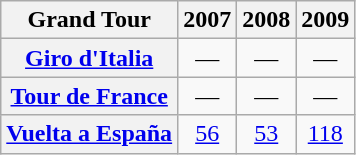<table class="wikitable plainrowheaders">
<tr>
<th>Grand Tour</th>
<th scope="col">2007</th>
<th scope="col">2008</th>
<th scope="col">2009</th>
</tr>
<tr style="text-align:center;">
<th scope="row"> <a href='#'>Giro d'Italia</a></th>
<td>—</td>
<td>—</td>
<td>—</td>
</tr>
<tr style="text-align:center;">
<th scope="row"> <a href='#'>Tour de France</a></th>
<td>—</td>
<td>—</td>
<td>—</td>
</tr>
<tr style="text-align:center;">
<th scope="row"> <a href='#'>Vuelta a España</a></th>
<td><a href='#'>56</a></td>
<td><a href='#'>53</a></td>
<td><a href='#'>118</a></td>
</tr>
</table>
